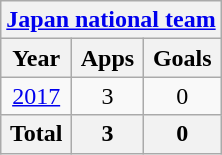<table class="wikitable" style="text-align:center">
<tr>
<th colspan=3><a href='#'>Japan national team</a></th>
</tr>
<tr>
<th>Year</th>
<th>Apps</th>
<th>Goals</th>
</tr>
<tr>
<td><a href='#'>2017</a></td>
<td>3</td>
<td>0</td>
</tr>
<tr>
<th>Total</th>
<th>3</th>
<th>0</th>
</tr>
</table>
